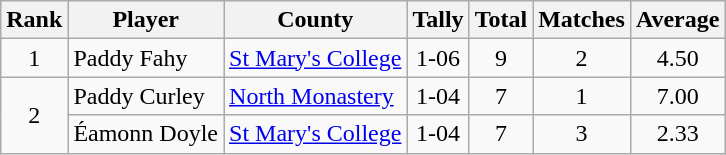<table class="wikitable">
<tr>
<th>Rank</th>
<th>Player</th>
<th>County</th>
<th>Tally</th>
<th>Total</th>
<th>Matches</th>
<th>Average</th>
</tr>
<tr>
<td rowspan=1 align=center>1</td>
<td>Paddy Fahy</td>
<td><a href='#'>St Mary's College</a></td>
<td align=center>1-06</td>
<td align=center>9</td>
<td align=center>2</td>
<td align=center>4.50</td>
</tr>
<tr>
<td rowspan=2 align=center>2</td>
<td>Paddy Curley</td>
<td><a href='#'>North Monastery</a></td>
<td align=center>1-04</td>
<td align=center>7</td>
<td align=center>1</td>
<td align=center>7.00</td>
</tr>
<tr>
<td>Éamonn Doyle</td>
<td><a href='#'>St Mary's College</a></td>
<td align=center>1-04</td>
<td align=center>7</td>
<td align=center>3</td>
<td align=center>2.33</td>
</tr>
</table>
